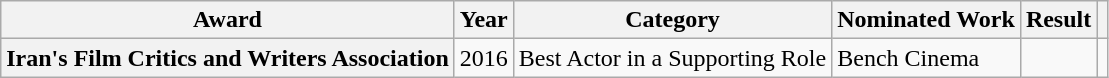<table class="wikitable sortable plainrowheaders">
<tr>
<th scope="col">Award</th>
<th scope="col">Year</th>
<th scope="col">Category</th>
<th scope="col">Nominated Work</th>
<th scope="col">Result</th>
<th scope="col" class="unsortable"></th>
</tr>
<tr>
<th scope="row">Iran's Film Critics and Writers Association</th>
<td>2016</td>
<td>Best Actor in a Supporting Role</td>
<td>Bench Cinema</td>
<td></td>
<td></td>
</tr>
</table>
